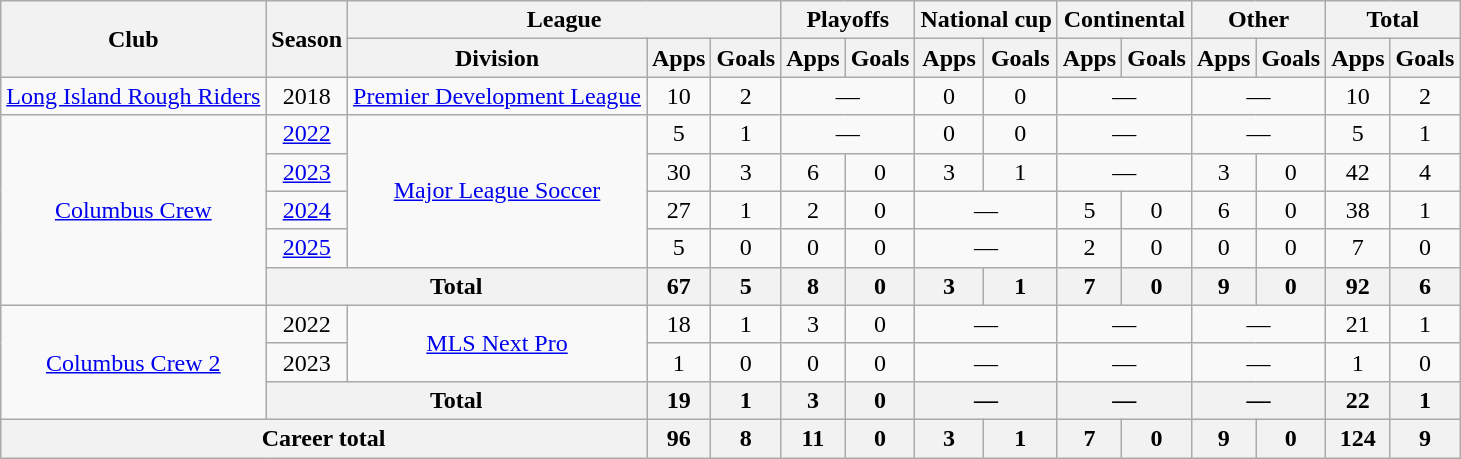<table class="wikitable" style="text-align: center;">
<tr>
<th rowspan="2">Club</th>
<th rowspan="2">Season</th>
<th colspan="3">League</th>
<th colspan="2">Playoffs</th>
<th colspan="2">National cup</th>
<th colspan="2">Continental</th>
<th colspan="2">Other</th>
<th colspan="2">Total</th>
</tr>
<tr>
<th>Division</th>
<th>Apps</th>
<th>Goals</th>
<th>Apps</th>
<th>Goals</th>
<th>Apps</th>
<th>Goals</th>
<th>Apps</th>
<th>Goals</th>
<th>Apps</th>
<th>Goals</th>
<th>Apps</th>
<th>Goals</th>
</tr>
<tr>
<td><a href='#'>Long Island Rough Riders</a></td>
<td>2018</td>
<td><a href='#'>Premier Development League</a></td>
<td>10</td>
<td>2</td>
<td colspan="2">—</td>
<td>0</td>
<td>0</td>
<td colspan="2">—</td>
<td colspan="2">—</td>
<td>10</td>
<td>2</td>
</tr>
<tr>
<td rowspan="5"><a href='#'>Columbus Crew</a></td>
<td><a href='#'>2022</a></td>
<td rowspan="4"><a href='#'>Major League Soccer</a></td>
<td>5</td>
<td>1</td>
<td colspan="2">—</td>
<td>0</td>
<td>0</td>
<td colspan="2">—</td>
<td colspan="2">—</td>
<td>5</td>
<td>1</td>
</tr>
<tr>
<td><a href='#'>2023</a></td>
<td>30</td>
<td>3</td>
<td>6</td>
<td>0</td>
<td>3</td>
<td>1</td>
<td colspan="2">—</td>
<td>3</td>
<td>0</td>
<td>42</td>
<td>4</td>
</tr>
<tr>
<td><a href='#'>2024</a></td>
<td>27</td>
<td>1</td>
<td>2</td>
<td>0</td>
<td colspan="2">—</td>
<td>5</td>
<td>0</td>
<td>6</td>
<td>0</td>
<td>38</td>
<td>1</td>
</tr>
<tr>
<td><a href='#'>2025</a></td>
<td>5</td>
<td>0</td>
<td>0</td>
<td>0</td>
<td colspan="2">—</td>
<td>2</td>
<td>0</td>
<td>0</td>
<td>0</td>
<td>7</td>
<td>0</td>
</tr>
<tr>
<th colspan="2">Total</th>
<th>67</th>
<th>5</th>
<th>8</th>
<th>0</th>
<th>3</th>
<th>1</th>
<th>7</th>
<th>0</th>
<th>9</th>
<th>0</th>
<th>92</th>
<th>6</th>
</tr>
<tr>
<td rowspan="3"><a href='#'>Columbus Crew 2</a></td>
<td>2022</td>
<td rowspan="2"><a href='#'>MLS Next Pro</a></td>
<td>18</td>
<td>1</td>
<td>3</td>
<td>0</td>
<td colspan="2">—</td>
<td colspan="2">—</td>
<td colspan="2">—</td>
<td>21</td>
<td>1</td>
</tr>
<tr>
<td>2023</td>
<td>1</td>
<td>0</td>
<td>0</td>
<td>0</td>
<td colspan="2">—</td>
<td colspan="2">—</td>
<td colspan="2">—</td>
<td>1</td>
<td>0</td>
</tr>
<tr>
<th colspan="2">Total</th>
<th>19</th>
<th>1</th>
<th>3</th>
<th>0</th>
<th colspan="2">—</th>
<th colspan="2">—</th>
<th colspan="2">—</th>
<th>22</th>
<th>1</th>
</tr>
<tr>
<th colspan="3">Career total</th>
<th>96</th>
<th>8</th>
<th>11</th>
<th>0</th>
<th>3</th>
<th>1</th>
<th>7</th>
<th>0</th>
<th>9</th>
<th>0</th>
<th>124</th>
<th>9</th>
</tr>
</table>
